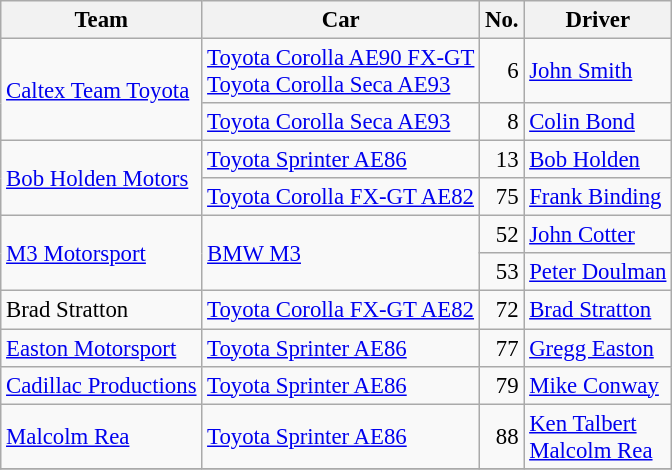<table class="wikitable" style="font-size: 95%;">
<tr>
<th>Team</th>
<th>Car</th>
<th>No.</th>
<th>Driver</th>
</tr>
<tr>
<td rowspan=2><a href='#'>Caltex Team Toyota</a></td>
<td><a href='#'>Toyota Corolla AE90 FX-GT</a> <br> <a href='#'>Toyota Corolla Seca AE93</a></td>
<td align="right">6</td>
<td> <a href='#'>John Smith</a></td>
</tr>
<tr>
<td><a href='#'>Toyota Corolla Seca AE93</a></td>
<td align="right">8</td>
<td> <a href='#'>Colin Bond</a></td>
</tr>
<tr>
<td rowspan=2><a href='#'>Bob Holden Motors</a></td>
<td><a href='#'>Toyota Sprinter AE86</a></td>
<td align="right">13</td>
<td> <a href='#'>Bob Holden</a></td>
</tr>
<tr>
<td><a href='#'>Toyota Corolla FX-GT AE82</a></td>
<td align="right">75</td>
<td> <a href='#'>Frank Binding</a></td>
</tr>
<tr>
<td rowspan=2><a href='#'>M3 Motorsport</a></td>
<td rowspan=2><a href='#'>BMW M3</a></td>
<td align="right">52</td>
<td> <a href='#'>John Cotter</a></td>
</tr>
<tr>
<td align="right">53</td>
<td> <a href='#'>Peter Doulman</a></td>
</tr>
<tr>
<td>Brad Stratton</td>
<td><a href='#'>Toyota Corolla FX-GT AE82</a></td>
<td align="right">72</td>
<td> <a href='#'>Brad Stratton</a></td>
</tr>
<tr>
<td><a href='#'>Easton Motorsport</a></td>
<td><a href='#'>Toyota Sprinter AE86</a></td>
<td align="right">77</td>
<td> <a href='#'>Gregg Easton</a></td>
</tr>
<tr>
<td><a href='#'>Cadillac Productions</a></td>
<td><a href='#'>Toyota Sprinter AE86</a></td>
<td align="right">79</td>
<td> <a href='#'>Mike Conway</a></td>
</tr>
<tr>
<td><a href='#'>Malcolm Rea</a></td>
<td><a href='#'>Toyota Sprinter AE86</a></td>
<td align="right">88</td>
<td> <a href='#'>Ken Talbert</a><br> <a href='#'>Malcolm Rea</a></td>
</tr>
<tr>
</tr>
</table>
